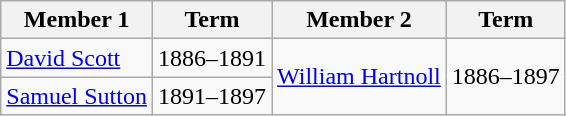<table class="wikitable">
<tr>
<th>Member 1</th>
<th>Term</th>
<th>Member 2</th>
<th>Term</th>
</tr>
<tr>
<td><a href='#'>David Scott</a></td>
<td>1886–1891</td>
<td rowspan=2><a href='#'>William Hartnoll</a></td>
<td rowspan=2>1886–1897</td>
</tr>
<tr>
<td><a href='#'>Samuel Sutton</a></td>
<td>1891–1897</td>
</tr>
</table>
